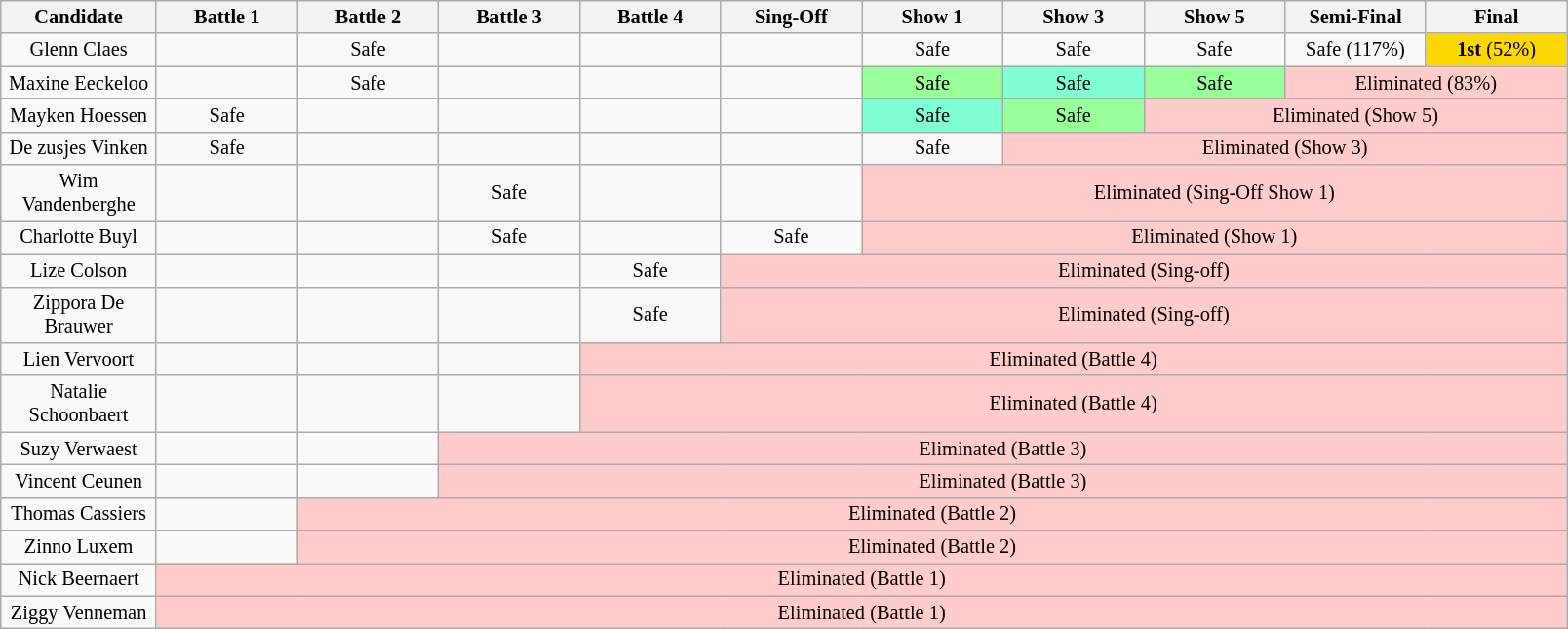<table class="wikitable" style="text-align:center; font-size:85%">
<tr>
<th style="width:100px;">Candidate</th>
<th style="width:90px;">Battle 1</th>
<th style="width:90px;">Battle 2</th>
<th style="width:90px;">Battle 3</th>
<th style="width:90px;">Battle 4</th>
<th style="width:90px;">Sing-Off</th>
<th style="width:90px;">Show 1</th>
<th style="width:90px;">Show 3</th>
<th style="width:90px;">Show 5</th>
<th style="width:90px;">Semi-Final</th>
<th style="width:90px;">Final</th>
</tr>
<tr>
<td>Glenn Claes</td>
<td></td>
<td>Safe</td>
<td></td>
<td></td>
<td></td>
<td>Safe</td>
<td>Safe</td>
<td>Safe</td>
<td>Safe (117%)</td>
<td style="background:gold;"><strong>1st</strong> (52%)</td>
</tr>
<tr>
<td>Maxine Eeckeloo</td>
<td></td>
<td>Safe</td>
<td></td>
<td></td>
<td></td>
<td style="background:#9f9;">Safe</td>
<td style="background:aquamarine">Safe</td>
<td style="background:#9f9;">Safe</td>
<td style="background:#ffcbcb" colspan=2>Eliminated (83%)</td>
</tr>
<tr>
<td>Mayken Hoessen</td>
<td>Safe</td>
<td></td>
<td></td>
<td></td>
<td></td>
<td style="background:aquamarine">Safe</td>
<td style="background:#9f9;">Safe</td>
<td style="background:#ffcbcb" colspan=3>Eliminated (Show 5)</td>
</tr>
<tr>
<td>De zusjes Vinken</td>
<td>Safe</td>
<td></td>
<td></td>
<td></td>
<td></td>
<td>Safe</td>
<td style="background:#ffcbcb" colspan=4>Eliminated (Show 3)</td>
</tr>
<tr>
<td>Wim Vandenberghe</td>
<td></td>
<td></td>
<td>Safe</td>
<td></td>
<td></td>
<td style="background:#ffcbcb" colspan=5>Eliminated (Sing-Off Show 1)</td>
</tr>
<tr>
<td>Charlotte Buyl</td>
<td></td>
<td></td>
<td>Safe</td>
<td></td>
<td>Safe</td>
<td style="background:#ffcbcb" colspan=5>Eliminated (Show 1)</td>
</tr>
<tr>
<td>Lize Colson</td>
<td></td>
<td></td>
<td></td>
<td>Safe</td>
<td style="background:#ffcbcb" colspan=6>Eliminated (Sing-off)</td>
</tr>
<tr>
<td>Zippora De Brauwer</td>
<td></td>
<td></td>
<td></td>
<td>Safe</td>
<td style="background:#ffcbcb" colspan=6>Eliminated (Sing-off)</td>
</tr>
<tr>
<td>Lien Vervoort</td>
<td></td>
<td></td>
<td></td>
<td style="background:#ffcbcb" colspan=7>Eliminated (Battle 4)</td>
</tr>
<tr>
<td>Natalie Schoonbaert</td>
<td></td>
<td></td>
<td></td>
<td style="background:#ffcbcb" colspan=7>Eliminated (Battle 4)</td>
</tr>
<tr>
<td>Suzy Verwaest</td>
<td></td>
<td></td>
<td style="background:#ffcbcb" colspan=8>Eliminated (Battle 3)</td>
</tr>
<tr>
<td>Vincent Ceunen</td>
<td></td>
<td></td>
<td style="background:#ffcbcb" colspan=8>Eliminated (Battle 3)</td>
</tr>
<tr>
<td>Thomas Cassiers</td>
<td></td>
<td style="background:#ffcbcb" colspan=9>Eliminated (Battle 2)</td>
</tr>
<tr>
<td>Zinno Luxem</td>
<td></td>
<td style="background:#ffcbcb" colspan=9>Eliminated (Battle 2)</td>
</tr>
<tr>
<td>Nick Beernaert</td>
<td style="background:#ffcbcb" colspan=10>Eliminated (Battle 1)</td>
</tr>
<tr>
<td>Ziggy Venneman</td>
<td style="background:#ffcbcb" colspan=10>Eliminated (Battle 1)</td>
</tr>
</table>
